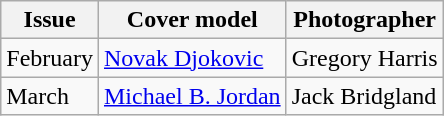<table class="sortable wikitable">
<tr>
<th>Issue</th>
<th>Cover model</th>
<th>Photographer</th>
</tr>
<tr>
<td>February</td>
<td><a href='#'>Novak Djokovic</a></td>
<td>Gregory Harris</td>
</tr>
<tr>
<td>March</td>
<td><a href='#'>Michael B. Jordan</a></td>
<td>Jack Bridgland</td>
</tr>
</table>
